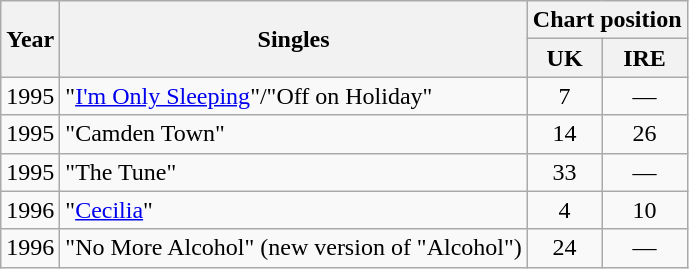<table class="wikitable" style="text-align:center">
<tr>
<th rowspan="2">Year</th>
<th rowspan="2">Singles</th>
<th colspan="2">Chart position</th>
</tr>
<tr>
<th>UK</th>
<th>IRE</th>
</tr>
<tr>
<td>1995</td>
<td style="text-align:left;">"<a href='#'>I'm Only Sleeping</a>"/"Off on Holiday"</td>
<td>7</td>
<td>—</td>
</tr>
<tr>
<td>1995</td>
<td style="text-align:left;">"Camden Town"</td>
<td>14</td>
<td>26</td>
</tr>
<tr>
<td>1995</td>
<td style="text-align:left;">"The Tune"</td>
<td>33</td>
<td>—</td>
</tr>
<tr>
<td>1996</td>
<td style="text-align:left;">"<a href='#'>Cecilia</a>"</td>
<td>4</td>
<td>10</td>
</tr>
<tr>
<td>1996</td>
<td style="text-align:left;">"No More Alcohol" (new version of "Alcohol")</td>
<td>24</td>
<td>—</td>
</tr>
</table>
